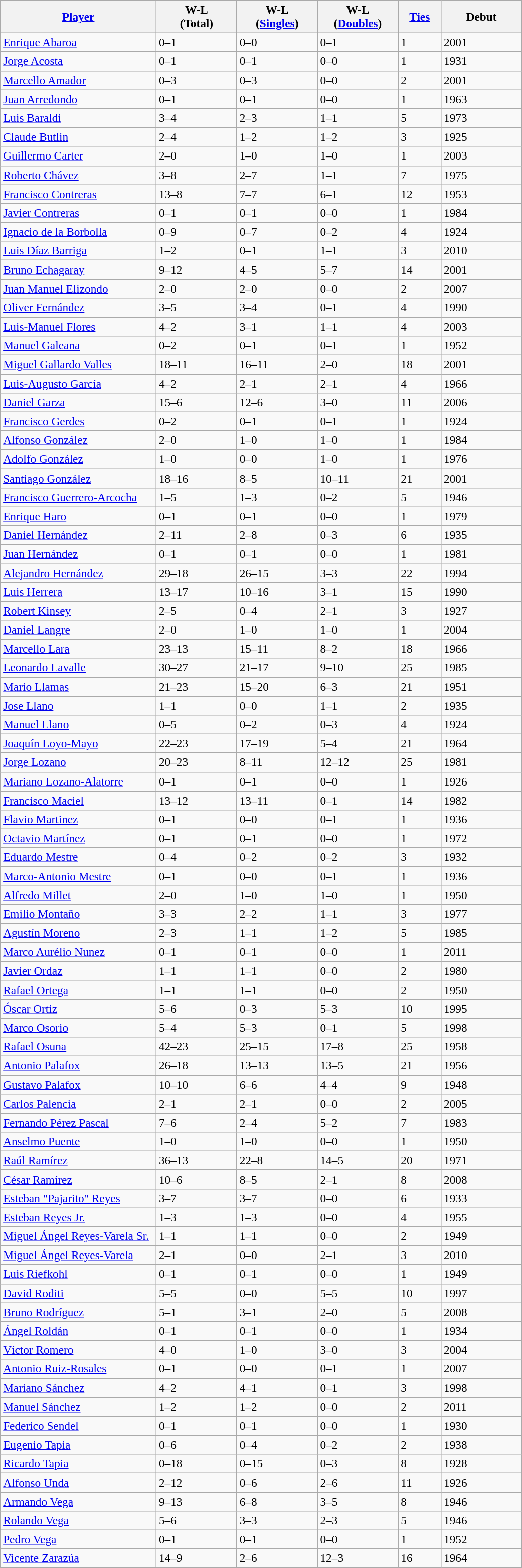<table class="wikitable sortable" style=font-size:97%>
<tr>
<th width=200><a href='#'>Player</a></th>
<th width=100>W-L<br>(Total)</th>
<th width=100>W-L<br>(<a href='#'>Singles</a>)</th>
<th width=100>W-L<br>(<a href='#'>Doubles</a>)</th>
<th width=50><a href='#'>Ties</a></th>
<th width=100>Debut</th>
</tr>
<tr>
<td><a href='#'>Enrique Abaroa</a></td>
<td>0–1</td>
<td>0–0</td>
<td>0–1</td>
<td>1</td>
<td>2001</td>
</tr>
<tr>
<td><a href='#'>Jorge Acosta</a></td>
<td>0–1</td>
<td>0–1</td>
<td>0–0</td>
<td>1</td>
<td>1931</td>
</tr>
<tr>
<td><a href='#'>Marcello Amador</a></td>
<td>0–3</td>
<td>0–3</td>
<td>0–0</td>
<td>2</td>
<td>2001</td>
</tr>
<tr>
<td><a href='#'>Juan Arredondo</a></td>
<td>0–1</td>
<td>0–1</td>
<td>0–0</td>
<td>1</td>
<td>1963</td>
</tr>
<tr>
<td><a href='#'>Luis Baraldi</a></td>
<td>3–4</td>
<td>2–3</td>
<td>1–1</td>
<td>5</td>
<td>1973</td>
</tr>
<tr>
<td><a href='#'>Claude Butlin</a></td>
<td>2–4</td>
<td>1–2</td>
<td>1–2</td>
<td>3</td>
<td>1925</td>
</tr>
<tr>
<td><a href='#'>Guillermo Carter</a></td>
<td>2–0</td>
<td>1–0</td>
<td>1–0</td>
<td>1</td>
<td>2003</td>
</tr>
<tr>
<td><a href='#'>Roberto Chávez</a></td>
<td>3–8</td>
<td>2–7</td>
<td>1–1</td>
<td>7</td>
<td>1975</td>
</tr>
<tr>
<td><a href='#'>Francisco Contreras</a></td>
<td>13–8</td>
<td>7–7</td>
<td>6–1</td>
<td>12</td>
<td>1953</td>
</tr>
<tr>
<td><a href='#'>Javier Contreras</a></td>
<td>0–1</td>
<td>0–1</td>
<td>0–0</td>
<td>1</td>
<td>1984</td>
</tr>
<tr>
<td><a href='#'>Ignacio de la Borbolla</a></td>
<td>0–9</td>
<td>0–7</td>
<td>0–2</td>
<td>4</td>
<td>1924</td>
</tr>
<tr>
<td><a href='#'>Luis Díaz Barriga</a></td>
<td>1–2</td>
<td>0–1</td>
<td>1–1</td>
<td>3</td>
<td>2010</td>
</tr>
<tr>
<td><a href='#'>Bruno Echagaray</a></td>
<td>9–12</td>
<td>4–5</td>
<td>5–7</td>
<td>14</td>
<td>2001</td>
</tr>
<tr>
<td><a href='#'>Juan Manuel Elizondo</a></td>
<td>2–0</td>
<td>2–0</td>
<td>0–0</td>
<td>2</td>
<td>2007</td>
</tr>
<tr>
<td><a href='#'>Oliver Fernández</a></td>
<td>3–5</td>
<td>3–4</td>
<td>0–1</td>
<td>4</td>
<td>1990</td>
</tr>
<tr>
<td><a href='#'>Luis-Manuel Flores</a></td>
<td>4–2</td>
<td>3–1</td>
<td>1–1</td>
<td>4</td>
<td>2003</td>
</tr>
<tr>
<td><a href='#'>Manuel Galeana</a></td>
<td>0–2</td>
<td>0–1</td>
<td>0–1</td>
<td>1</td>
<td>1952</td>
</tr>
<tr>
<td><a href='#'>Miguel Gallardo Valles</a></td>
<td>18–11</td>
<td>16–11</td>
<td>2–0</td>
<td>18</td>
<td>2001</td>
</tr>
<tr>
<td><a href='#'>Luis-Augusto García</a></td>
<td>4–2</td>
<td>2–1</td>
<td>2–1</td>
<td>4</td>
<td>1966</td>
</tr>
<tr>
<td><a href='#'>Daniel Garza</a></td>
<td>15–6</td>
<td>12–6</td>
<td>3–0</td>
<td>11</td>
<td>2006</td>
</tr>
<tr>
<td><a href='#'>Francisco Gerdes</a></td>
<td>0–2</td>
<td>0–1</td>
<td>0–1</td>
<td>1</td>
<td>1924</td>
</tr>
<tr>
<td><a href='#'>Alfonso González</a></td>
<td>2–0</td>
<td>1–0</td>
<td>1–0</td>
<td>1</td>
<td>1984</td>
</tr>
<tr>
<td><a href='#'>Adolfo González</a></td>
<td>1–0</td>
<td>0–0</td>
<td>1–0</td>
<td>1</td>
<td>1976</td>
</tr>
<tr>
<td><a href='#'>Santiago González</a></td>
<td>18–16</td>
<td>8–5</td>
<td>10–11</td>
<td>21</td>
<td>2001</td>
</tr>
<tr>
<td><a href='#'>Francisco Guerrero-Arcocha</a></td>
<td>1–5</td>
<td>1–3</td>
<td>0–2</td>
<td>5</td>
<td>1946</td>
</tr>
<tr>
<td><a href='#'>Enrique Haro</a></td>
<td>0–1</td>
<td>0–1</td>
<td>0–0</td>
<td>1</td>
<td>1979</td>
</tr>
<tr>
<td><a href='#'>Daniel Hernández</a></td>
<td>2–11</td>
<td>2–8</td>
<td>0–3</td>
<td>6</td>
<td>1935</td>
</tr>
<tr>
<td><a href='#'>Juan Hernández</a></td>
<td>0–1</td>
<td>0–1</td>
<td>0–0</td>
<td>1</td>
<td>1981</td>
</tr>
<tr>
<td><a href='#'>Alejandro Hernández</a></td>
<td>29–18</td>
<td>26–15</td>
<td>3–3</td>
<td>22</td>
<td>1994</td>
</tr>
<tr>
<td><a href='#'>Luis Herrera</a></td>
<td>13–17</td>
<td>10–16</td>
<td>3–1</td>
<td>15</td>
<td>1990</td>
</tr>
<tr>
<td><a href='#'>Robert Kinsey</a></td>
<td>2–5</td>
<td>0–4</td>
<td>2–1</td>
<td>3</td>
<td>1927</td>
</tr>
<tr>
<td><a href='#'>Daniel Langre</a></td>
<td>2–0</td>
<td>1–0</td>
<td>1–0</td>
<td>1</td>
<td>2004</td>
</tr>
<tr>
<td><a href='#'>Marcello Lara</a></td>
<td>23–13</td>
<td>15–11</td>
<td>8–2</td>
<td>18</td>
<td>1966</td>
</tr>
<tr>
<td><a href='#'>Leonardo Lavalle</a></td>
<td>30–27</td>
<td>21–17</td>
<td>9–10</td>
<td>25</td>
<td>1985</td>
</tr>
<tr>
<td><a href='#'>Mario Llamas</a></td>
<td>21–23</td>
<td>15–20</td>
<td>6–3</td>
<td>21</td>
<td>1951</td>
</tr>
<tr>
<td><a href='#'>Jose Llano</a></td>
<td>1–1</td>
<td>0–0</td>
<td>1–1</td>
<td>2</td>
<td>1935</td>
</tr>
<tr>
<td><a href='#'>Manuel Llano</a></td>
<td>0–5</td>
<td>0–2</td>
<td>0–3</td>
<td>4</td>
<td>1924</td>
</tr>
<tr>
<td><a href='#'>Joaquín Loyo-Mayo</a></td>
<td>22–23</td>
<td>17–19</td>
<td>5–4</td>
<td>21</td>
<td>1964</td>
</tr>
<tr>
<td><a href='#'>Jorge Lozano</a></td>
<td>20–23</td>
<td>8–11</td>
<td>12–12</td>
<td>25</td>
<td>1981</td>
</tr>
<tr>
<td><a href='#'>Mariano Lozano-Alatorre</a></td>
<td>0–1</td>
<td>0–1</td>
<td>0–0</td>
<td>1</td>
<td>1926</td>
</tr>
<tr>
<td><a href='#'>Francisco Maciel</a></td>
<td>13–12</td>
<td>13–11</td>
<td>0–1</td>
<td>14</td>
<td>1982</td>
</tr>
<tr>
<td><a href='#'>Flavio Martinez</a></td>
<td>0–1</td>
<td>0–0</td>
<td>0–1</td>
<td>1</td>
<td>1936</td>
</tr>
<tr>
<td><a href='#'>Octavio Martínez</a></td>
<td>0–1</td>
<td>0–1</td>
<td>0–0</td>
<td>1</td>
<td>1972</td>
</tr>
<tr>
<td><a href='#'>Eduardo Mestre</a></td>
<td>0–4</td>
<td>0–2</td>
<td>0–2</td>
<td>3</td>
<td>1932</td>
</tr>
<tr>
<td><a href='#'>Marco-Antonio Mestre</a></td>
<td>0–1</td>
<td>0–0</td>
<td>0–1</td>
<td>1</td>
<td>1936</td>
</tr>
<tr>
<td><a href='#'>Alfredo Millet</a></td>
<td>2–0</td>
<td>1–0</td>
<td>1–0</td>
<td>1</td>
<td>1950</td>
</tr>
<tr>
<td><a href='#'>Emilio Montaño</a></td>
<td>3–3</td>
<td>2–2</td>
<td>1–1</td>
<td>3</td>
<td>1977</td>
</tr>
<tr>
<td><a href='#'>Agustín Moreno</a></td>
<td>2–3</td>
<td>1–1</td>
<td>1–2</td>
<td>5</td>
<td>1985</td>
</tr>
<tr>
<td><a href='#'>Marco Aurélio Nunez</a></td>
<td>0–1</td>
<td>0–1</td>
<td>0–0</td>
<td>1</td>
<td>2011</td>
</tr>
<tr>
<td><a href='#'>Javier Ordaz</a></td>
<td>1–1</td>
<td>1–1</td>
<td>0–0</td>
<td>2</td>
<td>1980</td>
</tr>
<tr>
<td><a href='#'>Rafael Ortega</a></td>
<td>1–1</td>
<td>1–1</td>
<td>0–0</td>
<td>2</td>
<td>1950</td>
</tr>
<tr>
<td><a href='#'>Óscar Ortiz</a></td>
<td>5–6</td>
<td>0–3</td>
<td>5–3</td>
<td>10</td>
<td>1995</td>
</tr>
<tr>
<td><a href='#'>Marco Osorio</a></td>
<td>5–4</td>
<td>5–3</td>
<td>0–1</td>
<td>5</td>
<td>1998</td>
</tr>
<tr>
<td><a href='#'>Rafael Osuna</a></td>
<td>42–23</td>
<td>25–15</td>
<td>17–8</td>
<td>25</td>
<td>1958</td>
</tr>
<tr>
<td><a href='#'>Antonio Palafox</a></td>
<td>26–18</td>
<td>13–13</td>
<td>13–5</td>
<td>21</td>
<td>1956</td>
</tr>
<tr>
<td><a href='#'>Gustavo Palafox</a></td>
<td>10–10</td>
<td>6–6</td>
<td>4–4</td>
<td>9</td>
<td>1948</td>
</tr>
<tr>
<td><a href='#'>Carlos Palencia</a></td>
<td>2–1</td>
<td>2–1</td>
<td>0–0</td>
<td>2</td>
<td>2005</td>
</tr>
<tr>
<td><a href='#'>Fernando Pérez Pascal</a></td>
<td>7–6</td>
<td>2–4</td>
<td>5–2</td>
<td>7</td>
<td>1983</td>
</tr>
<tr>
<td><a href='#'>Anselmo Puente</a></td>
<td>1–0</td>
<td>1–0</td>
<td>0–0</td>
<td>1</td>
<td>1950</td>
</tr>
<tr>
<td><a href='#'>Raúl Ramírez</a></td>
<td>36–13</td>
<td>22–8</td>
<td>14–5</td>
<td>20</td>
<td>1971</td>
</tr>
<tr>
<td><a href='#'>César Ramírez</a></td>
<td>10–6</td>
<td>8–5</td>
<td>2–1</td>
<td>8</td>
<td>2008</td>
</tr>
<tr>
<td><a href='#'>Esteban "Pajarito" Reyes</a></td>
<td>3–7</td>
<td>3–7</td>
<td>0–0</td>
<td>6</td>
<td>1933</td>
</tr>
<tr>
<td><a href='#'>Esteban Reyes Jr.</a></td>
<td>1–3</td>
<td>1–3</td>
<td>0–0</td>
<td>4</td>
<td>1955</td>
</tr>
<tr>
<td><a href='#'>Miguel Ángel Reyes-Varela Sr.</a></td>
<td>1–1</td>
<td>1–1</td>
<td>0–0</td>
<td>2</td>
<td>1949</td>
</tr>
<tr>
<td><a href='#'>Miguel Ángel Reyes-Varela</a></td>
<td>2–1</td>
<td>0–0</td>
<td>2–1</td>
<td>3</td>
<td>2010</td>
</tr>
<tr>
<td><a href='#'>Luis Riefkohl</a></td>
<td>0–1</td>
<td>0–1</td>
<td>0–0</td>
<td>1</td>
<td>1949</td>
</tr>
<tr>
<td><a href='#'>David Roditi</a></td>
<td>5–5</td>
<td>0–0</td>
<td>5–5</td>
<td>10</td>
<td>1997</td>
</tr>
<tr>
<td><a href='#'>Bruno Rodríguez</a></td>
<td>5–1</td>
<td>3–1</td>
<td>2–0</td>
<td>5</td>
<td>2008</td>
</tr>
<tr>
<td><a href='#'>Ángel Roldán</a></td>
<td>0–1</td>
<td>0–1</td>
<td>0–0</td>
<td>1</td>
<td>1934</td>
</tr>
<tr>
<td><a href='#'>Víctor Romero</a></td>
<td>4–0</td>
<td>1–0</td>
<td>3–0</td>
<td>3</td>
<td>2004</td>
</tr>
<tr>
<td><a href='#'>Antonio Ruiz-Rosales</a></td>
<td>0–1</td>
<td>0–0</td>
<td>0–1</td>
<td>1</td>
<td>2007</td>
</tr>
<tr>
<td><a href='#'>Mariano Sánchez</a></td>
<td>4–2</td>
<td>4–1</td>
<td>0–1</td>
<td>3</td>
<td>1998</td>
</tr>
<tr>
<td><a href='#'>Manuel Sánchez</a></td>
<td>1–2</td>
<td>1–2</td>
<td>0–0</td>
<td>2</td>
<td>2011</td>
</tr>
<tr>
<td><a href='#'>Federico Sendel</a></td>
<td>0–1</td>
<td>0–1</td>
<td>0–0</td>
<td>1</td>
<td>1930</td>
</tr>
<tr>
<td><a href='#'>Eugenio Tapia</a></td>
<td>0–6</td>
<td>0–4</td>
<td>0–2</td>
<td>2</td>
<td>1938</td>
</tr>
<tr>
<td><a href='#'>Ricardo Tapia</a></td>
<td>0–18</td>
<td>0–15</td>
<td>0–3</td>
<td>8</td>
<td>1928</td>
</tr>
<tr>
<td><a href='#'>Alfonso Unda</a></td>
<td>2–12</td>
<td>0–6</td>
<td>2–6</td>
<td>11</td>
<td>1926</td>
</tr>
<tr>
<td><a href='#'>Armando Vega</a></td>
<td>9–13</td>
<td>6–8</td>
<td>3–5</td>
<td>8</td>
<td>1946</td>
</tr>
<tr>
<td><a href='#'>Rolando Vega</a></td>
<td>5–6</td>
<td>3–3</td>
<td>2–3</td>
<td>5</td>
<td>1946</td>
</tr>
<tr>
<td><a href='#'>Pedro Vega</a></td>
<td>0–1</td>
<td>0–1</td>
<td>0–0</td>
<td>1</td>
<td>1952</td>
</tr>
<tr>
<td><a href='#'>Vicente Zarazúa</a></td>
<td>14–9</td>
<td>2–6</td>
<td>12–3</td>
<td>16</td>
<td>1964</td>
</tr>
</table>
